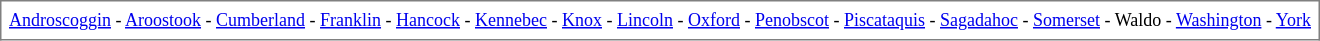<table border="1" cellspacing="0" cellpadding="5" align="center" rules="all" style="margin:1em 1em 1em 0; border-collapse:collapse; font-size:75%">
<tr>
<td><a href='#'>Androscoggin</a> - <a href='#'>Aroostook</a> - <a href='#'>Cumberland</a> - <a href='#'>Franklin</a> - <a href='#'>Hancock</a> - <a href='#'>Kennebec</a> - <a href='#'>Knox</a> - <a href='#'>Lincoln</a> - <a href='#'>Oxford</a> - <a href='#'>Penobscot</a> - <a href='#'>Piscataquis</a> - <a href='#'>Sagadahoc</a> - <a href='#'>Somerset</a> - Waldo - <a href='#'>Washington</a> - <a href='#'>York</a></td>
</tr>
</table>
